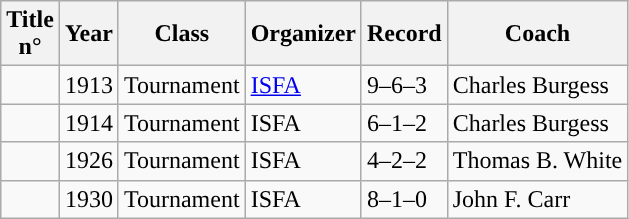<table class="wikitable" style="width: %;">
<tr>
<th width=px>Title<br> n°</th>
<th width=px>Year</th>
<th width=px>Class</th>
<th width=px>Organizer</th>
<th width=px>Record</th>
<th width=px>Coach</th>
</tr>
<tr>
<td></td>
<td>1913</td>
<td>Tournament</td>
<td><a href='#'>ISFA</a></td>
<td>9–6–3</td>
<td>Charles Burgess</td>
</tr>
<tr>
<td></td>
<td>1914</td>
<td>Tournament</td>
<td>ISFA</td>
<td>6–1–2</td>
<td>Charles Burgess</td>
</tr>
<tr>
<td></td>
<td>1926</td>
<td>Tournament</td>
<td>ISFA</td>
<td>4–2–2</td>
<td>Thomas B. White</td>
</tr>
<tr>
<td></td>
<td>1930</td>
<td>Tournament</td>
<td>ISFA</td>
<td>8–1–0</td>
<td>John F. Carr</td>
</tr>
</table>
